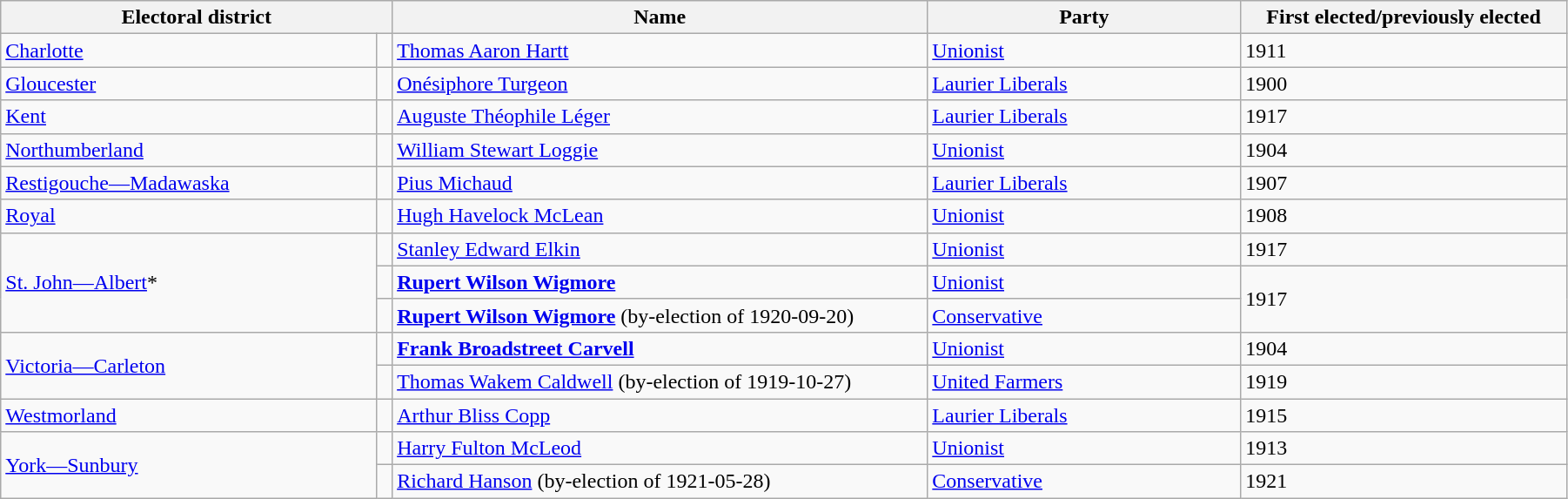<table class="wikitable" width=95%>
<tr>
<th colspan=2 width=25%>Electoral district</th>
<th>Name</th>
<th width=20%>Party</th>
<th>First elected/previously elected</th>
</tr>
<tr>
<td width=24%><a href='#'>Charlotte</a></td>
<td></td>
<td><a href='#'>Thomas Aaron Hartt</a></td>
<td><a href='#'>Unionist</a></td>
<td>1911</td>
</tr>
<tr>
<td><a href='#'>Gloucester</a></td>
<td></td>
<td><a href='#'>Onésiphore Turgeon</a></td>
<td><a href='#'>Laurier Liberals</a></td>
<td>1900</td>
</tr>
<tr>
<td><a href='#'>Kent</a></td>
<td></td>
<td><a href='#'>Auguste Théophile Léger</a></td>
<td><a href='#'>Laurier Liberals</a></td>
<td>1917</td>
</tr>
<tr>
<td><a href='#'>Northumberland</a></td>
<td></td>
<td><a href='#'>William Stewart Loggie</a></td>
<td><a href='#'>Unionist</a></td>
<td>1904</td>
</tr>
<tr>
<td><a href='#'>Restigouche—Madawaska</a></td>
<td></td>
<td><a href='#'>Pius Michaud</a></td>
<td><a href='#'>Laurier Liberals</a></td>
<td>1907</td>
</tr>
<tr>
<td><a href='#'>Royal</a></td>
<td></td>
<td><a href='#'>Hugh Havelock McLean</a></td>
<td><a href='#'>Unionist</a></td>
<td>1908</td>
</tr>
<tr>
<td rowspan=3><a href='#'>St. John—Albert</a>*</td>
<td></td>
<td><a href='#'>Stanley Edward Elkin</a></td>
<td><a href='#'>Unionist</a></td>
<td>1917</td>
</tr>
<tr>
<td></td>
<td><strong><a href='#'>Rupert Wilson Wigmore</a></strong></td>
<td><a href='#'>Unionist</a></td>
<td rowspan=2>1917</td>
</tr>
<tr>
<td></td>
<td><strong><a href='#'>Rupert Wilson Wigmore</a></strong> (by-election of 1920-09-20)</td>
<td><a href='#'>Conservative</a></td>
</tr>
<tr>
<td rowspan=2><a href='#'>Victoria—Carleton</a></td>
<td></td>
<td><strong><a href='#'>Frank Broadstreet Carvell</a></strong></td>
<td><a href='#'>Unionist</a></td>
<td>1904</td>
</tr>
<tr>
<td></td>
<td><a href='#'>Thomas Wakem Caldwell</a> (by-election of 1919-10-27)</td>
<td><a href='#'>United Farmers</a></td>
<td>1919</td>
</tr>
<tr>
<td><a href='#'>Westmorland</a></td>
<td></td>
<td><a href='#'>Arthur Bliss Copp</a></td>
<td><a href='#'>Laurier Liberals</a></td>
<td>1915</td>
</tr>
<tr>
<td rowspan=2><a href='#'>York—Sunbury</a></td>
<td></td>
<td><a href='#'>Harry Fulton McLeod</a></td>
<td><a href='#'>Unionist</a></td>
<td>1913</td>
</tr>
<tr>
<td></td>
<td><a href='#'>Richard Hanson</a> (by-election of 1921-05-28)</td>
<td><a href='#'>Conservative</a></td>
<td>1921</td>
</tr>
</table>
